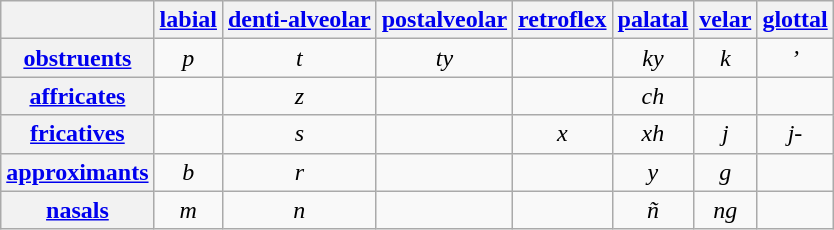<table class="wikitable" style="text-align: center;">
<tr>
<th></th>
<th><a href='#'>labial</a></th>
<th><a href='#'>denti-alveolar</a></th>
<th><a href='#'>postalveolar</a></th>
<th><a href='#'>retroflex</a></th>
<th><a href='#'>palatal</a></th>
<th><a href='#'>velar</a></th>
<th><a href='#'>glottal</a></th>
</tr>
<tr>
<th><a href='#'>obstruents</a></th>
<td><em>p</em> </td>
<td><em>t</em> </td>
<td><em>ty</em> </td>
<td></td>
<td><em>ky</em> </td>
<td><em>k</em> </td>
<td><em>’</em> </td>
</tr>
<tr>
<th><a href='#'>affricates</a></th>
<td></td>
<td><em>z</em> </td>
<td></td>
<td></td>
<td><em>ch</em> </td>
<td></td>
<td></td>
</tr>
<tr>
<th><a href='#'>fricatives</a></th>
<td></td>
<td><em>s</em> </td>
<td></td>
<td><em>x</em> </td>
<td><em>xh</em> </td>
<td><em>j</em> </td>
<td><em>j-</em> </td>
</tr>
<tr>
<th><a href='#'>approximants</a></th>
<td><em>b</em> </td>
<td><em>r</em> </td>
<td></td>
<td></td>
<td><em>y</em> </td>
<td><em>g</em> </td>
<td></td>
</tr>
<tr>
<th><a href='#'>nasals</a></th>
<td><em>m</em> </td>
<td><em>n</em> </td>
<td></td>
<td></td>
<td><em>ñ</em> </td>
<td><em>ng</em> </td>
<td></td>
</tr>
</table>
